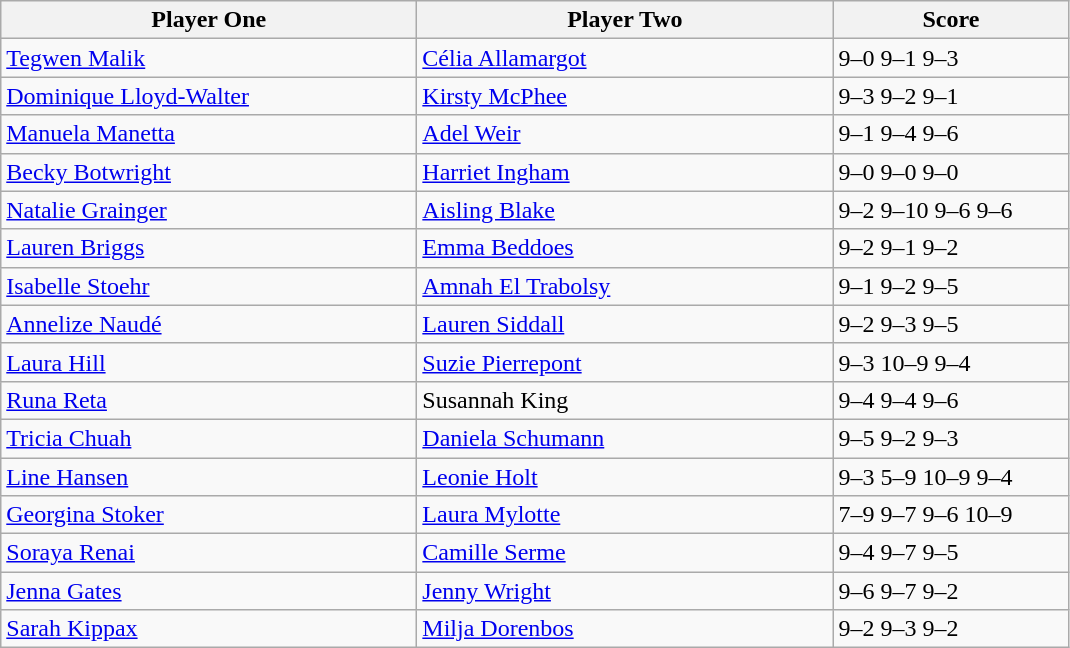<table class="wikitable">
<tr>
<th width=270>Player One</th>
<th width=270>Player Two</th>
<th width=150>Score</th>
</tr>
<tr>
<td> <a href='#'>Tegwen Malik</a></td>
<td> <a href='#'>Célia Allamargot</a></td>
<td>9–0 9–1 9–3</td>
</tr>
<tr>
<td> <a href='#'>Dominique Lloyd-Walter</a></td>
<td> <a href='#'>Kirsty McPhee</a></td>
<td>9–3 9–2 9–1</td>
</tr>
<tr>
<td> <a href='#'>Manuela Manetta</a></td>
<td> <a href='#'>Adel Weir</a></td>
<td>9–1 9–4 9–6</td>
</tr>
<tr>
<td> <a href='#'>Becky Botwright</a></td>
<td> <a href='#'>Harriet Ingham</a></td>
<td>9–0 9–0 9–0</td>
</tr>
<tr>
<td> <a href='#'>Natalie Grainger</a></td>
<td> <a href='#'>Aisling Blake</a></td>
<td>9–2 9–10 9–6 9–6</td>
</tr>
<tr>
<td> <a href='#'>Lauren Briggs</a></td>
<td> <a href='#'>Emma Beddoes</a></td>
<td>9–2 9–1 9–2</td>
</tr>
<tr>
<td> <a href='#'>Isabelle Stoehr</a></td>
<td> <a href='#'>Amnah El Trabolsy</a></td>
<td>9–1 9–2 9–5</td>
</tr>
<tr>
<td> <a href='#'>Annelize Naudé</a></td>
<td> <a href='#'>Lauren Siddall</a></td>
<td>9–2 9–3 9–5</td>
</tr>
<tr>
<td> <a href='#'>Laura Hill</a></td>
<td> <a href='#'>Suzie Pierrepont</a></td>
<td>9–3 10–9 9–4</td>
</tr>
<tr>
<td> <a href='#'>Runa Reta</a></td>
<td> Susannah King</td>
<td>9–4 9–4 9–6</td>
</tr>
<tr>
<td> <a href='#'>Tricia Chuah</a></td>
<td> <a href='#'>Daniela Schumann</a></td>
<td>9–5 9–2 9–3</td>
</tr>
<tr>
<td> <a href='#'>Line Hansen</a></td>
<td> <a href='#'>Leonie Holt</a></td>
<td>9–3 5–9 10–9 9–4</td>
</tr>
<tr>
<td> <a href='#'>Georgina Stoker</a></td>
<td> <a href='#'>Laura Mylotte</a></td>
<td>7–9 9–7 9–6 10–9</td>
</tr>
<tr>
<td> <a href='#'>Soraya Renai</a></td>
<td> <a href='#'>Camille Serme</a></td>
<td>9–4 9–7 9–5</td>
</tr>
<tr>
<td> <a href='#'>Jenna Gates</a></td>
<td> <a href='#'>Jenny Wright</a></td>
<td>9–6 9–7 9–2</td>
</tr>
<tr>
<td> <a href='#'>Sarah Kippax</a></td>
<td> <a href='#'>Milja Dorenbos</a></td>
<td>9–2 9–3 9–2</td>
</tr>
</table>
